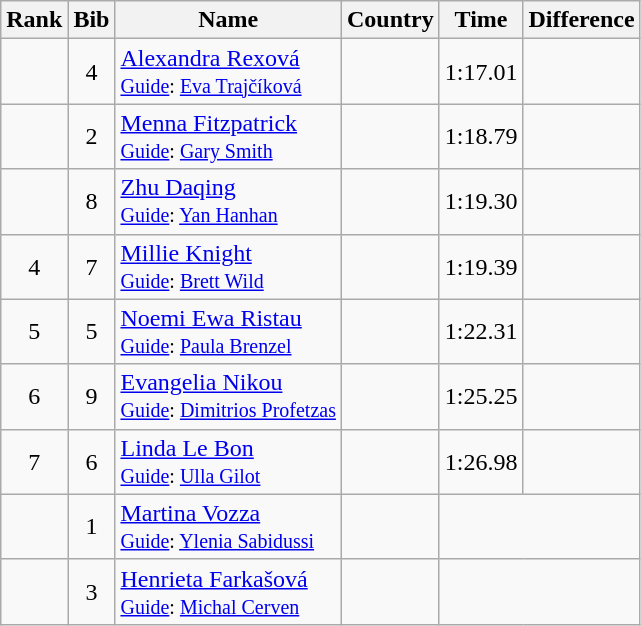<table class="wikitable sortable" style="text-align:center">
<tr>
<th>Rank</th>
<th>Bib</th>
<th>Name</th>
<th>Country</th>
<th>Time</th>
<th>Difference</th>
</tr>
<tr>
<td></td>
<td>4</td>
<td align="left"><a href='#'>Alexandra Rexová</a><br><small><a href='#'>Guide</a>: <a href='#'>Eva Trajčíková</a> </small></td>
<td align="left"></td>
<td>1:17.01</td>
<td></td>
</tr>
<tr>
<td></td>
<td>2</td>
<td align="left"><a href='#'>Menna Fitzpatrick</a><br><small><a href='#'>Guide</a>: <a href='#'>Gary Smith</a> </small></td>
<td align="left"></td>
<td>1:18.79</td>
<td></td>
</tr>
<tr>
<td></td>
<td>8</td>
<td align="left"><a href='#'>Zhu Daqing</a><br><small><a href='#'>Guide</a>: <a href='#'>Yan Hanhan</a> </small></td>
<td align="left"></td>
<td>1:19.30</td>
<td></td>
</tr>
<tr>
<td>4</td>
<td>7</td>
<td align="left"><a href='#'>Millie Knight</a><br><small><a href='#'>Guide</a>: <a href='#'>Brett Wild</a> </small></td>
<td align="left"></td>
<td>1:19.39</td>
<td></td>
</tr>
<tr>
<td>5</td>
<td>5</td>
<td align="left"><a href='#'>Noemi Ewa Ristau</a><br><small><a href='#'>Guide</a>: <a href='#'>Paula Brenzel</a> </small></td>
<td align="left"></td>
<td>1:22.31</td>
<td></td>
</tr>
<tr>
<td>6</td>
<td>9</td>
<td align="left"><a href='#'>Evangelia Nikou</a><br><small><a href='#'>Guide</a>: <a href='#'>Dimitrios Profetzas</a> </small></td>
<td align="left"></td>
<td>1:25.25</td>
<td></td>
</tr>
<tr>
<td>7</td>
<td>6</td>
<td align="left"><a href='#'>Linda Le Bon</a><br><small><a href='#'>Guide</a>: <a href='#'>Ulla Gilot</a> </small></td>
<td align="left"></td>
<td>1:26.98</td>
<td></td>
</tr>
<tr>
<td></td>
<td>1</td>
<td align="left"><a href='#'>Martina Vozza</a><br><small><a href='#'>Guide</a>: <a href='#'>Ylenia Sabidussi</a> </small></td>
<td align="left"></td>
<td colspan="2"></td>
</tr>
<tr>
<td></td>
<td>3</td>
<td align="left"><a href='#'>Henrieta Farkašová</a><br><small><a href='#'>Guide</a>: <a href='#'>Michal Cerven</a> </small></td>
<td align="left"></td>
<td colspan="2"></td>
</tr>
</table>
